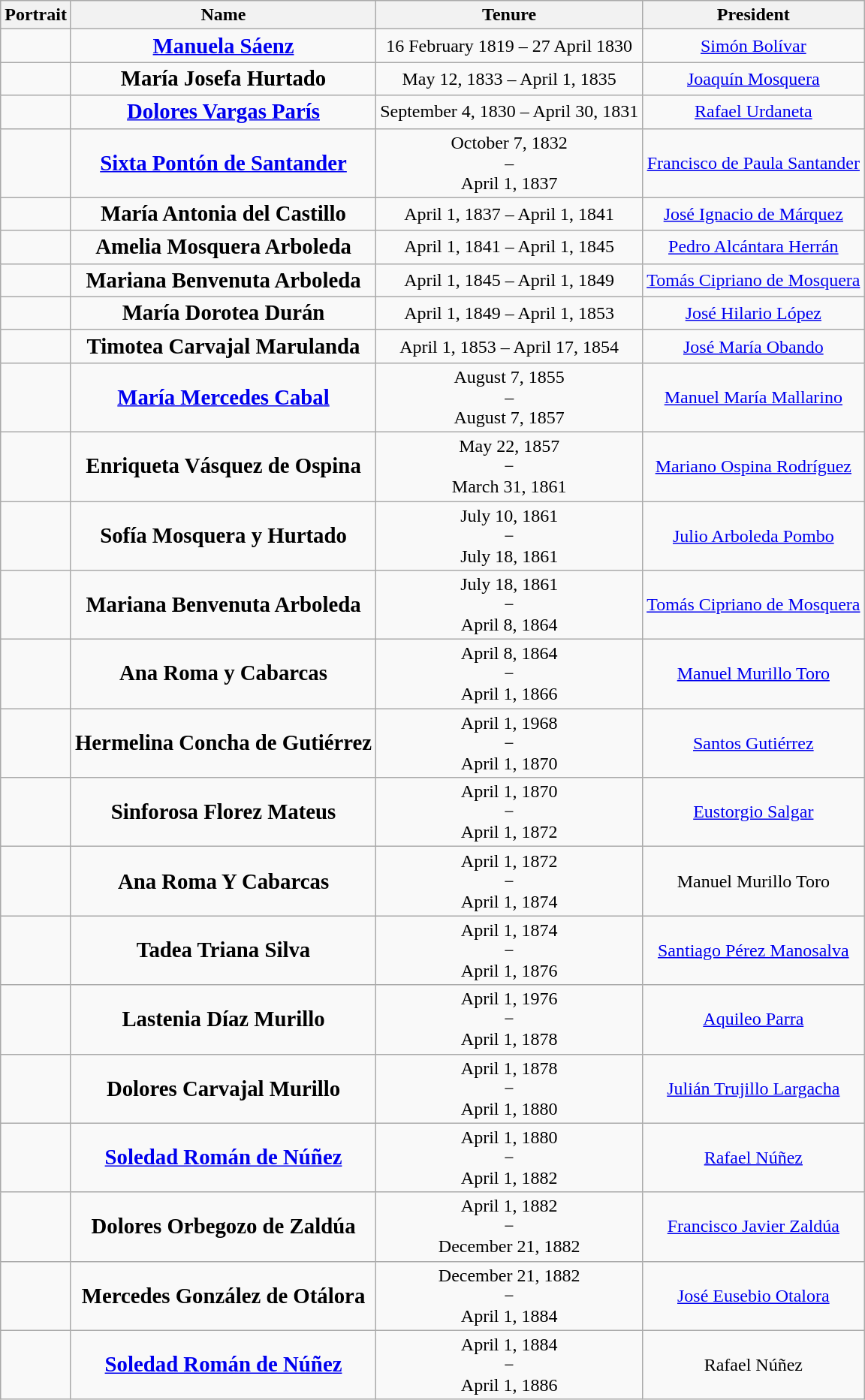<table class="wikitable sortable" style="text-align:Center;">
<tr>
<th class="unsortable">Portrait</th>
<th class="unsortable">Name</th>
<th class="unsortable">Tenure</th>
<th class="unsortable">President<br></th>
</tr>
<tr>
<td></td>
<td><big><strong><a href='#'>Manuela Sáenz</a></strong></big></td>
<td>16 February 1819 – 27 April 1830</td>
<td><a href='#'>Simón Bolívar</a></td>
</tr>
<tr>
<td></td>
<td><big><strong>María Josefa Hurtado</strong></big></td>
<td>May 12, 1833 – April 1, 1835</td>
<td><a href='#'>Joaquín Mosquera</a></td>
</tr>
<tr>
<td></td>
<td><big><strong><a href='#'>Dolores Vargas París</a></strong></big></td>
<td>September 4, 1830 – April 30, 1831</td>
<td><a href='#'>Rafael Urdaneta</a></td>
</tr>
<tr>
<td></td>
<td><big><strong><a href='#'>Sixta Pontón de Santander</a></strong></big></td>
<td>October 7, 1832<br>–<br>April 1, 1837</td>
<td><a href='#'>Francisco de Paula Santander</a></td>
</tr>
<tr>
<td></td>
<td><big><strong>María Antonia del Castillo</strong></big></td>
<td>April 1, 1837 – April 1, 1841</td>
<td><a href='#'>José Ignacio de Márquez</a></td>
</tr>
<tr>
<td></td>
<td><big><strong>Amelia Mosquera Arboleda</strong></big></td>
<td>April 1, 1841 – April 1, 1845</td>
<td><a href='#'>Pedro Alcántara Herrán</a></td>
</tr>
<tr>
<td></td>
<td><big><strong>Mariana Benvenuta Arboleda</strong></big></td>
<td>April 1, 1845 – April 1, 1849</td>
<td><a href='#'>Tomás Cipriano de Mosquera</a></td>
</tr>
<tr>
<td></td>
<td><big><strong>María Dorotea Durán</strong></big></td>
<td>April 1, 1849 – April 1, 1853</td>
<td><a href='#'>José Hilario López</a></td>
</tr>
<tr>
<td></td>
<td><big><strong>Timotea Carvajal Marulanda</strong></big></td>
<td>April 1, 1853 – April 17, 1854</td>
<td><a href='#'>José María Obando</a></td>
</tr>
<tr>
<td></td>
<td><big><strong><a href='#'>María Mercedes Cabal</a></strong></big></td>
<td>August 7, 1855<br>–<br>August 7, 1857</td>
<td><a href='#'>Manuel María Mallarino</a></td>
</tr>
<tr>
<td></td>
<td><big><strong>Enriqueta Vásquez de Ospina</strong></big></td>
<td>May 22, 1857<br>−<br>March 31, 1861</td>
<td><a href='#'>Mariano Ospina Rodríguez</a></td>
</tr>
<tr>
<td></td>
<td><big><strong>Sofía Mosquera y Hurtado</strong></big></td>
<td>July 10, 1861<br>−<br>July 18, 1861</td>
<td><a href='#'>Julio Arboleda Pombo</a></td>
</tr>
<tr>
<td></td>
<td><big><strong>Mariana Benvenuta Arboleda</strong></big></td>
<td>July 18, 1861<br>−<br>April 8, 1864</td>
<td><a href='#'>Tomás Cipriano de Mosquera</a></td>
</tr>
<tr>
<td></td>
<td><big><strong>Ana Roma y Cabarcas</strong></big></td>
<td>April 8, 1864<br>−<br>April 1, 1866</td>
<td><a href='#'>Manuel Murillo Toro</a></td>
</tr>
<tr>
<td></td>
<td><big><strong>Hermelina Concha de Gutiérrez</strong></big></td>
<td>April 1, 1968<br>−<br>April 1, 1870</td>
<td><a href='#'>Santos Gutiérrez</a></td>
</tr>
<tr>
<td></td>
<td><big><strong>Sinforosa Florez Mateus</strong></big></td>
<td>April 1, 1870<br>−<br>April 1, 1872</td>
<td><a href='#'>Eustorgio Salgar</a></td>
</tr>
<tr>
<td></td>
<td><big><strong>Ana Roma Y Cabarcas</strong></big></td>
<td>April 1, 1872<br>−<br>April 1, 1874</td>
<td>Manuel Murillo Toro</td>
</tr>
<tr>
<td></td>
<td><big><strong>Tadea Triana Silva</strong></big></td>
<td>April 1, 1874<br>−<br>April 1, 1876</td>
<td><a href='#'>Santiago Pérez Manosalva</a></td>
</tr>
<tr>
<td></td>
<td><big><strong>Lastenia Díaz Murillo</strong></big></td>
<td>April 1, 1976<br>−<br>April 1, 1878</td>
<td><a href='#'>Aquileo Parra</a></td>
</tr>
<tr>
<td></td>
<td><big><strong>Dolores Carvajal Murillo</strong></big></td>
<td>April 1, 1878<br>−<br>April 1, 1880</td>
<td><a href='#'>Julián Trujillo Largacha</a></td>
</tr>
<tr>
<td></td>
<td><big><strong><a href='#'>Soledad Román de Núñez</a></strong></big></td>
<td>April 1, 1880<br>−<br>April 1, 1882</td>
<td><a href='#'>Rafael Núñez</a><br></td>
</tr>
<tr>
<td></td>
<td><big><strong>Dolores Orbegozo de Zaldúa</strong></big></td>
<td>April 1, 1882<br>−<br>December 21, 1882</td>
<td><a href='#'>Francisco Javier Zaldúa</a></td>
</tr>
<tr>
<td></td>
<td><big><strong>Mercedes González de Otálora</strong></big></td>
<td>December 21, 1882<br>−<br>April 1, 1884</td>
<td><a href='#'>José Eusebio Otalora</a></td>
</tr>
<tr>
<td></td>
<td><big><strong><a href='#'>Soledad Román de Núñez</a></strong></big></td>
<td>April 1, 1884<br>−<br>April 1, 1886</td>
<td>Rafael Núñez<br></td>
</tr>
</table>
